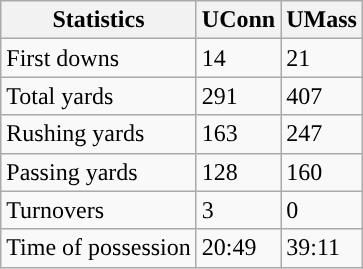<table class="wikitable">
<tr>
<th>Statistics</th>
<th>UConn</th>
<th>UMass</th>
</tr>
<tr>
<td>First downs</td>
<td>14</td>
<td>21</td>
</tr>
<tr>
<td>Total yards</td>
<td>291</td>
<td>407</td>
</tr>
<tr>
<td>Rushing yards</td>
<td>163</td>
<td>247</td>
</tr>
<tr>
<td>Passing yards</td>
<td>128</td>
<td>160</td>
</tr>
<tr>
<td>Turnovers</td>
<td>3</td>
<td>0</td>
</tr>
<tr>
<td>Time of possession</td>
<td>20:49</td>
<td>39:11</td>
</tr>
</table>
